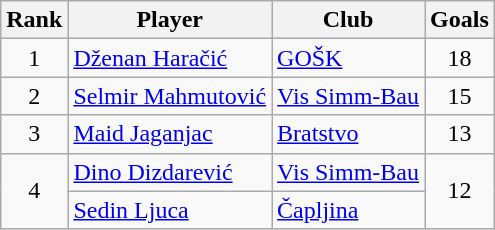<table class="wikitable" style="text-align:center">
<tr>
<th>Rank</th>
<th>Player</th>
<th>Club</th>
<th>Goals</th>
</tr>
<tr>
<td>1</td>
<td align=left> <a href='#'>Dženan Haračić</a></td>
<td align=left><a href='#'>GOŠK</a></td>
<td>18</td>
</tr>
<tr>
<td>2</td>
<td align=left> <a href='#'>Selmir Mahmutović</a></td>
<td align=left><a href='#'>Vis Simm-Bau</a></td>
<td>15</td>
</tr>
<tr>
<td>3</td>
<td align=left> <a href='#'>Maid Jaganjac</a></td>
<td align=left><a href='#'>Bratstvo</a></td>
<td>13</td>
</tr>
<tr>
<td rowspan=2>4</td>
<td align=left> <a href='#'>Dino Dizdarević</a></td>
<td align=left><a href='#'>Vis Simm-Bau</a></td>
<td rowspan=2>12</td>
</tr>
<tr>
<td align=left> <a href='#'>Sedin Ljuca</a></td>
<td align=left><a href='#'>Čapljina</a></td>
</tr>
</table>
